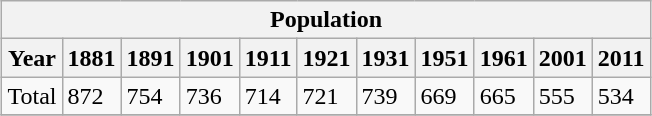<table class="wikitable" style="margin: 1em auto 1em auto;">
<tr>
<th colspan="11">Population</th>
</tr>
<tr>
<th>Year</th>
<th>1881</th>
<th>1891</th>
<th>1901</th>
<th>1911</th>
<th>1921</th>
<th>1931</th>
<th>1951</th>
<th>1961</th>
<th>2001</th>
<th>2011</th>
</tr>
<tr>
<td>Total</td>
<td>872</td>
<td>754</td>
<td>736</td>
<td>714</td>
<td>721</td>
<td>739</td>
<td>669</td>
<td>665</td>
<td>555</td>
<td>534</td>
</tr>
<tr>
</tr>
</table>
